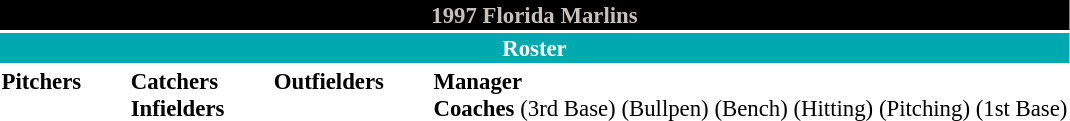<table class="toccolours" style="font-size: 95%;">
<tr>
<th colspan="10" style="background-color: #000000; color: #C9C0BB; text-align: center;">1997 Florida Marlins</th>
</tr>
<tr>
<td colspan="10" style="background-color: #00a8b0; color: white; text-align: center;"><strong>Roster</strong></td>
</tr>
<tr>
<td valign="top"><strong>Pitchers</strong><br>

















</td>
<td width="25px"></td>
<td valign="top"><strong>Catchers</strong><br>


<strong>Infielders</strong>









</td>
<td width="25px"></td>
<td valign="top"><strong>Outfielders</strong><br>









</td>
<td width="25px"></td>
<td valign="top"><strong>Manager</strong><br>
<strong>Coaches</strong>
 (3rd Base)
 (Bullpen)
 (Bench)
 (Hitting)
 (Pitching)
 (1st Base)</td>
</tr>
<tr>
</tr>
</table>
